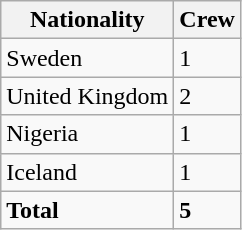<table class="wikitable">
<tr>
<th>Nationality</th>
<th>Crew</th>
</tr>
<tr>
<td>Sweden</td>
<td>1</td>
</tr>
<tr>
<td>United Kingdom</td>
<td>2</td>
</tr>
<tr>
<td>Nigeria</td>
<td>1</td>
</tr>
<tr>
<td>Iceland</td>
<td>1</td>
</tr>
<tr>
<td><strong>Total</strong></td>
<td><strong>5</strong></td>
</tr>
</table>
